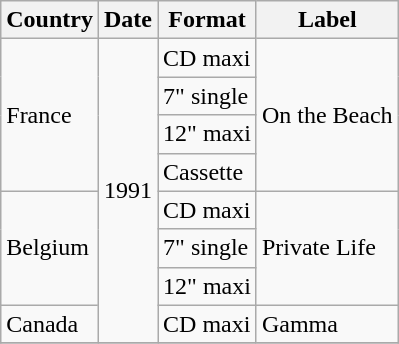<table class=wikitable>
<tr>
<th>Country</th>
<th>Date</th>
<th>Format</th>
<th>Label</th>
</tr>
<tr>
<td rowspan="4">France</td>
<td rowspan="8">1991</td>
<td>CD maxi</td>
<td rowspan="4">On the Beach</td>
</tr>
<tr>
<td>7" single</td>
</tr>
<tr>
<td>12" maxi</td>
</tr>
<tr>
<td>Cassette</td>
</tr>
<tr>
<td rowspan="3">Belgium</td>
<td>CD maxi</td>
<td rowspan="3">Private Life</td>
</tr>
<tr>
<td>7" single</td>
</tr>
<tr>
<td>12" maxi</td>
</tr>
<tr>
<td>Canada</td>
<td>CD maxi</td>
<td>Gamma</td>
</tr>
<tr>
</tr>
</table>
